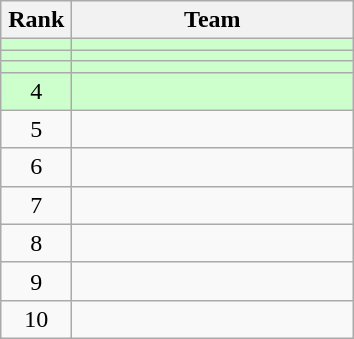<table class="wikitable" style="text-align: center;">
<tr>
<th width=40>Rank</th>
<th width=180>Team</th>
</tr>
<tr bgcolor=#CCFFCC>
<td></td>
<td style="text-align:left;"></td>
</tr>
<tr bgcolor=#CCFFCC>
<td></td>
<td style="text-align:left;"></td>
</tr>
<tr bgcolor=#CCFFCC>
<td></td>
<td style="text-align:left;"></td>
</tr>
<tr bgcolor=#CCFFCC>
<td>4</td>
<td style="text-align:left;"></td>
</tr>
<tr>
<td>5</td>
<td style="text-align:left;"></td>
</tr>
<tr>
<td>6</td>
<td style="text-align:left;"></td>
</tr>
<tr>
<td>7</td>
<td style="text-align:left;"></td>
</tr>
<tr>
<td>8</td>
<td style="text-align:left;"></td>
</tr>
<tr>
<td>9</td>
<td style="text-align:left;"></td>
</tr>
<tr>
<td>10</td>
<td style="text-align:left;"></td>
</tr>
</table>
